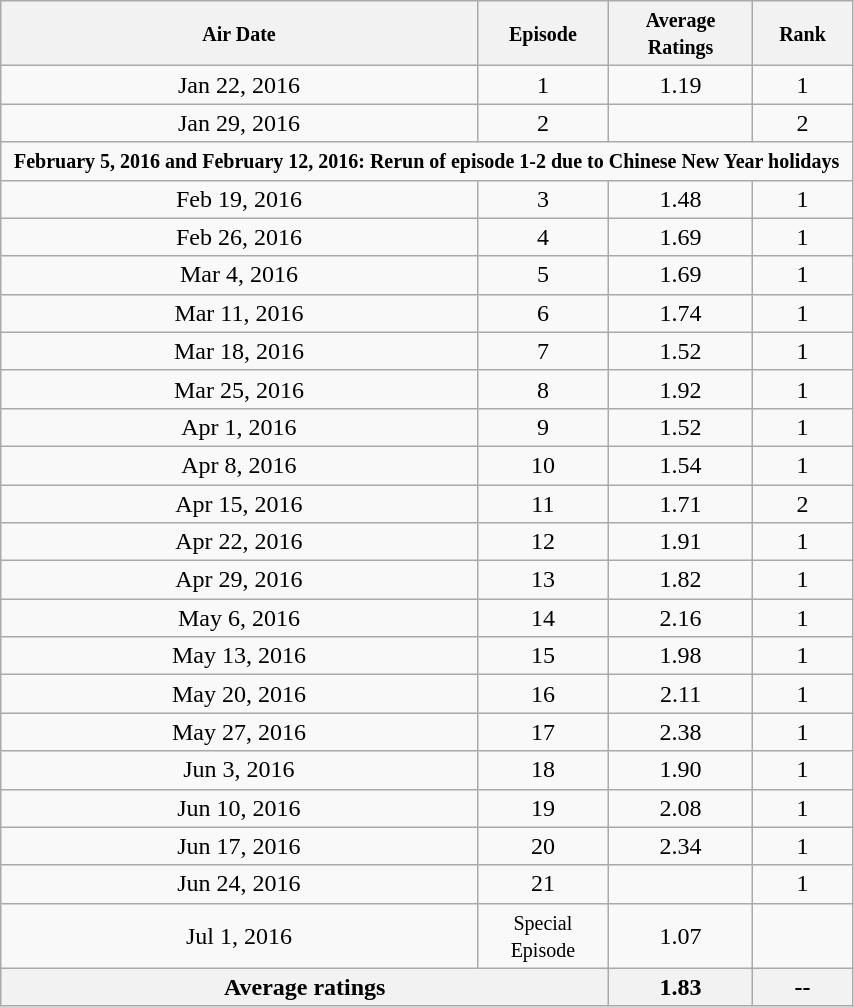<table class="wikitable" style="text-align:center;width:45%;">
<tr>
<th width="25%"><small>Air Date</small></th>
<th width="5%"><small>Episode</small></th>
<th width="6%"><small>Average Ratings</small></th>
<th width="4%"><small>Rank</small></th>
</tr>
<tr>
<td>Jan 22, 2016</td>
<td>1</td>
<td>1.19</td>
<td>1</td>
</tr>
<tr>
<td>Jan 29, 2016</td>
<td>2</td>
<td><strong></strong></td>
<td>2</td>
</tr>
<tr>
<td colspan="4"><strong><small>February 5, 2016 and February 12, 2016: Rerun of episode 1-2 due to Chinese New Year holidays</small></strong></td>
</tr>
<tr>
<td>Feb 19, 2016</td>
<td>3</td>
<td>1.48</td>
<td>1</td>
</tr>
<tr>
<td>Feb 26, 2016</td>
<td>4</td>
<td>1.69</td>
<td>1</td>
</tr>
<tr>
<td>Mar 4, 2016</td>
<td>5</td>
<td>1.69</td>
<td>1</td>
</tr>
<tr>
<td>Mar 11, 2016</td>
<td>6</td>
<td>1.74</td>
<td>1</td>
</tr>
<tr>
<td>Mar 18, 2016</td>
<td>7</td>
<td>1.52</td>
<td>1</td>
</tr>
<tr>
<td>Mar 25, 2016</td>
<td>8</td>
<td>1.92</td>
<td>1</td>
</tr>
<tr>
<td>Apr 1, 2016</td>
<td>9</td>
<td>1.52</td>
<td>1</td>
</tr>
<tr>
<td>Apr 8, 2016</td>
<td>10</td>
<td>1.54</td>
<td>1</td>
</tr>
<tr>
<td>Apr 15, 2016</td>
<td>11</td>
<td>1.71</td>
<td>2</td>
</tr>
<tr>
<td>Apr 22, 2016</td>
<td>12</td>
<td>1.91</td>
<td>1</td>
</tr>
<tr>
<td>Apr 29, 2016</td>
<td>13</td>
<td>1.82</td>
<td>1</td>
</tr>
<tr>
<td>May 6, 2016</td>
<td>14</td>
<td>2.16</td>
<td>1</td>
</tr>
<tr>
<td>May 13, 2016</td>
<td>15</td>
<td>1.98</td>
<td>1</td>
</tr>
<tr>
<td>May 20, 2016</td>
<td>16</td>
<td>2.11</td>
<td>1</td>
</tr>
<tr>
<td>May 27, 2016</td>
<td>17</td>
<td>2.38</td>
<td>1</td>
</tr>
<tr>
<td>Jun 3, 2016</td>
<td>18</td>
<td>1.90</td>
<td>1</td>
</tr>
<tr>
<td>Jun 10, 2016</td>
<td>19</td>
<td>2.08</td>
<td>1</td>
</tr>
<tr>
<td>Jun 17, 2016</td>
<td>20</td>
<td>2.34</td>
<td>1</td>
</tr>
<tr>
<td>Jun 24, 2016</td>
<td>21</td>
<td><strong></strong></td>
<td>1</td>
</tr>
<tr>
<td>Jul 1, 2016</td>
<td><small>Special Episode</small></td>
<td>1.07</td>
<td></td>
</tr>
<tr>
<th colspan="2"><strong>Average ratings</strong></th>
<th>1.83</th>
<th>--</th>
</tr>
</table>
